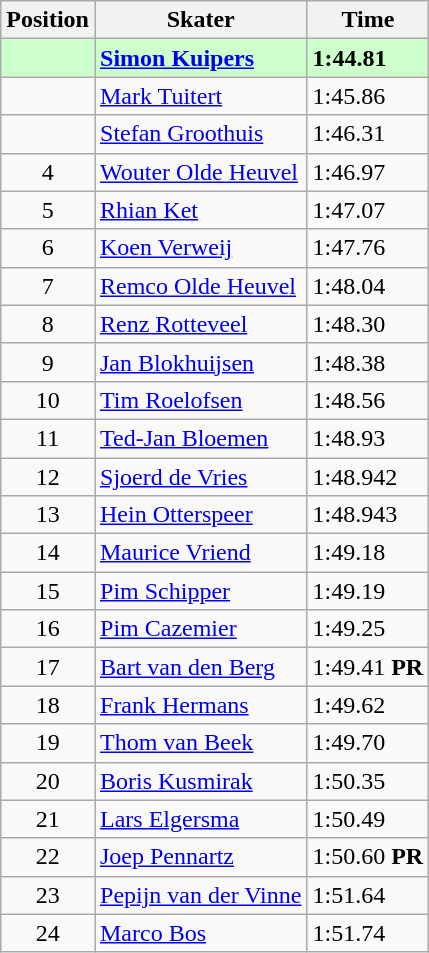<table class="wikitable">
<tr>
<th>Position</th>
<th>Skater</th>
<th>Time</th>
</tr>
<tr bgcolor=ccffcc>
<td align=center></td>
<td><strong><a href='#'>Simon Kuipers</a></strong></td>
<td><strong>1:44.81</strong></td>
</tr>
<tr>
<td align=center></td>
<td><a href='#'>Mark Tuitert</a></td>
<td>1:45.86</td>
</tr>
<tr>
<td align=center></td>
<td><a href='#'>Stefan Groothuis</a></td>
<td>1:46.31</td>
</tr>
<tr>
<td align=center>4</td>
<td><a href='#'>Wouter Olde Heuvel</a></td>
<td>1:46.97</td>
</tr>
<tr>
<td align=center>5</td>
<td><a href='#'>Rhian Ket</a></td>
<td>1:47.07</td>
</tr>
<tr>
<td align=center>6</td>
<td><a href='#'>Koen Verweij</a></td>
<td>1:47.76</td>
</tr>
<tr>
<td align=center>7</td>
<td><a href='#'>Remco Olde Heuvel</a></td>
<td>1:48.04</td>
</tr>
<tr>
<td align=center>8</td>
<td><a href='#'>Renz Rotteveel</a></td>
<td>1:48.30</td>
</tr>
<tr>
<td align=center>9</td>
<td><a href='#'>Jan Blokhuijsen</a></td>
<td>1:48.38</td>
</tr>
<tr>
<td align=center>10</td>
<td><a href='#'>Tim Roelofsen</a></td>
<td>1:48.56</td>
</tr>
<tr>
<td align=center>11</td>
<td><a href='#'>Ted-Jan Bloemen</a></td>
<td>1:48.93</td>
</tr>
<tr>
<td align=center>12</td>
<td><a href='#'>Sjoerd de Vries</a></td>
<td>1:48.942</td>
</tr>
<tr>
<td align=center>13</td>
<td><a href='#'>Hein Otterspeer</a></td>
<td>1:48.943</td>
</tr>
<tr>
<td align=center>14</td>
<td><a href='#'>Maurice Vriend</a></td>
<td>1:49.18</td>
</tr>
<tr>
<td align=center>15</td>
<td><a href='#'>Pim Schipper</a></td>
<td>1:49.19</td>
</tr>
<tr>
<td align=center>16</td>
<td><a href='#'>Pim Cazemier</a></td>
<td>1:49.25</td>
</tr>
<tr>
<td align=center>17</td>
<td><a href='#'>Bart van den Berg</a></td>
<td>1:49.41 <strong>PR</strong></td>
</tr>
<tr>
<td align=center>18</td>
<td><a href='#'>Frank Hermans</a></td>
<td>1:49.62</td>
</tr>
<tr>
<td align=center>19</td>
<td><a href='#'>Thom van Beek</a></td>
<td>1:49.70</td>
</tr>
<tr>
<td align=center>20</td>
<td><a href='#'>Boris Kusmirak</a></td>
<td>1:50.35</td>
</tr>
<tr>
<td align=center>21</td>
<td><a href='#'>Lars Elgersma</a></td>
<td>1:50.49</td>
</tr>
<tr>
<td align=center>22</td>
<td><a href='#'>Joep Pennartz</a></td>
<td>1:50.60 <strong>PR</strong></td>
</tr>
<tr>
<td align=center>23</td>
<td><a href='#'>Pepijn van der Vinne</a></td>
<td>1:51.64</td>
</tr>
<tr>
<td align=center>24</td>
<td><a href='#'>Marco Bos</a></td>
<td>1:51.74</td>
</tr>
</table>
